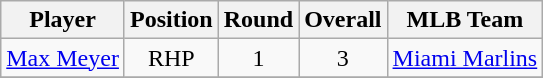<table class="wikitable" style="text-align:center;">
<tr>
<th>Player</th>
<th>Position</th>
<th>Round</th>
<th>Overall</th>
<th>MLB Team</th>
</tr>
<tr>
<td><a href='#'>Max Meyer</a></td>
<td>RHP</td>
<td>1</td>
<td>3</td>
<td><a href='#'>Miami Marlins</a></td>
</tr>
<tr>
</tr>
</table>
